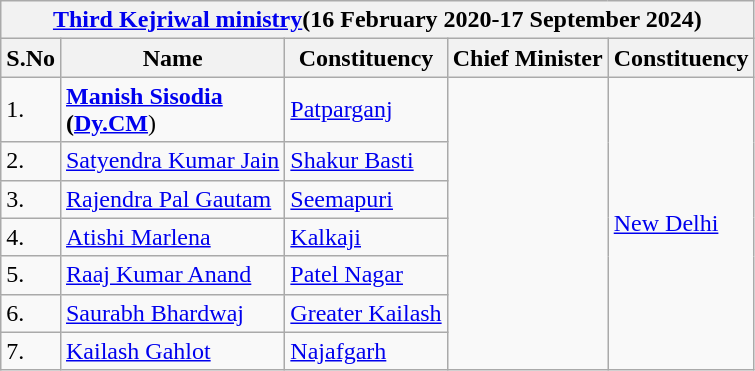<table class="wikitable sortable">
<tr>
<th colspan="5"><a href='#'>Third Kejriwal ministry</a>(16 February 2020-17 September 2024)</th>
</tr>
<tr>
<th>S.No</th>
<th>Name</th>
<th>Constituency</th>
<th>Chief Minister</th>
<th>Constituency</th>
</tr>
<tr>
<td>1.</td>
<td><strong><a href='#'>Manish Sisodia</a></strong><br><strong>(<a href='#'>Dy.CM</a></strong>)</td>
<td><a href='#'>Patparganj</a></td>
<td rowspan="7"></td>
<td rowspan="7"><a href='#'>New Delhi</a></td>
</tr>
<tr>
<td>2.</td>
<td><a href='#'>Satyendra Kumar Jain</a></td>
<td><a href='#'>Shakur Basti</a></td>
</tr>
<tr>
<td>3.</td>
<td><a href='#'>Rajendra Pal Gautam</a></td>
<td><a href='#'>Seemapuri</a></td>
</tr>
<tr>
<td>4.</td>
<td><a href='#'>Atishi Marlena</a></td>
<td><a href='#'>Kalkaji</a></td>
</tr>
<tr>
<td>5.</td>
<td><a href='#'>Raaj Kumar Anand</a></td>
<td><a href='#'>Patel Nagar</a></td>
</tr>
<tr>
<td>6.</td>
<td><a href='#'>Saurabh Bhardwaj</a></td>
<td><a href='#'>Greater Kailash</a></td>
</tr>
<tr>
<td>7.</td>
<td><a href='#'>Kailash Gahlot</a></td>
<td><a href='#'>Najafgarh</a></td>
</tr>
</table>
